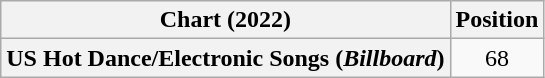<table class="wikitable plainrowheaders" style="text-align:center">
<tr>
<th scope="col">Chart (2022)</th>
<th scope="col">Position</th>
</tr>
<tr>
<th scope="row">US Hot Dance/Electronic Songs (<em>Billboard</em>)</th>
<td>68</td>
</tr>
</table>
